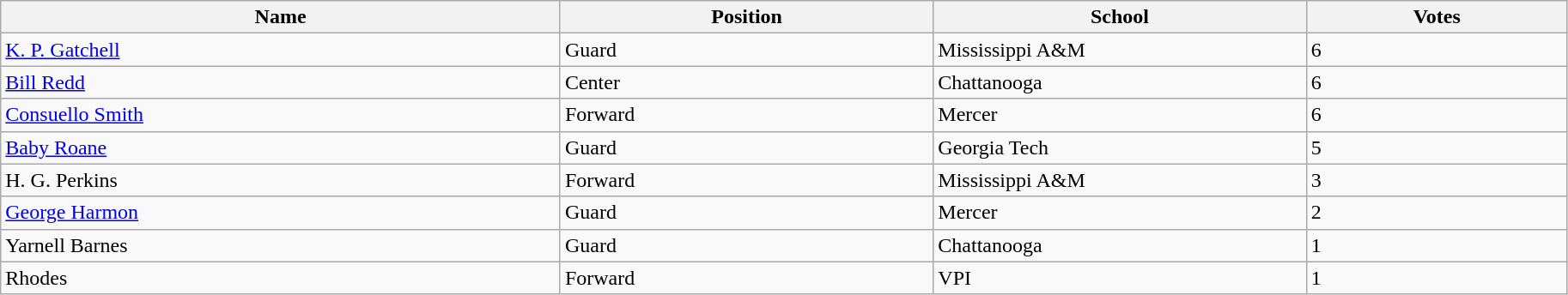<table class="wikitable sortable">
<tr>
<th bgcolor="#DDDDFF" width="15%">Name</th>
<th bgcolor="#DDDDFF" width="10%">Position</th>
<th bgcolor="#DDDDFF" width="10%">School</th>
<th bgcolor="#DDDDFF" width="7%">Votes</th>
</tr>
<tr align="left">
<td><a href='#'>K. P. Gatchell</a></td>
<td>Guard</td>
<td>Mississippi A&M</td>
<td>6</td>
</tr>
<tr align="left">
<td><a href='#'>Bill Redd</a></td>
<td>Center</td>
<td>Chattanooga</td>
<td>6</td>
</tr>
<tr align="left">
<td><a href='#'>Consuello Smith</a></td>
<td>Forward</td>
<td>Mercer</td>
<td>6</td>
</tr>
<tr align="left">
<td><a href='#'>Baby Roane</a></td>
<td>Guard</td>
<td>Georgia Tech</td>
<td>5</td>
</tr>
<tr align="left">
<td>H. G. Perkins</td>
<td>Forward</td>
<td>Mississippi A&M</td>
<td>3</td>
</tr>
<tr align="left">
<td><a href='#'>George Harmon</a></td>
<td>Guard</td>
<td>Mercer</td>
<td>2</td>
</tr>
<tr align="left">
<td>Yarnell Barnes</td>
<td>Guard</td>
<td>Chattanooga</td>
<td>1</td>
</tr>
<tr align="left">
<td>Rhodes</td>
<td>Forward</td>
<td>VPI</td>
<td>1</td>
</tr>
</table>
